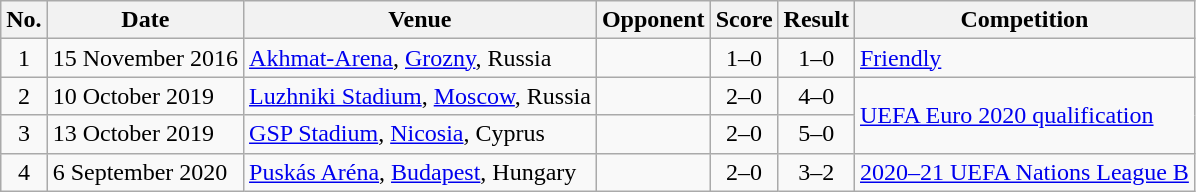<table class="wikitable sortable">
<tr>
<th>No.</th>
<th>Date</th>
<th>Venue</th>
<th>Opponent</th>
<th>Score</th>
<th>Result</th>
<th>Competition</th>
</tr>
<tr>
<td align=center>1</td>
<td>15 November 2016</td>
<td><a href='#'>Akhmat-Arena</a>, <a href='#'>Grozny</a>, Russia</td>
<td></td>
<td align=center>1–0</td>
<td align=center>1–0</td>
<td><a href='#'>Friendly</a></td>
</tr>
<tr>
<td align=center>2</td>
<td>10 October 2019</td>
<td><a href='#'>Luzhniki Stadium</a>, <a href='#'>Moscow</a>, Russia</td>
<td></td>
<td align=center>2–0</td>
<td align=center>4–0</td>
<td rowspan=2><a href='#'>UEFA Euro 2020 qualification</a></td>
</tr>
<tr>
<td align=center>3</td>
<td>13 October 2019</td>
<td><a href='#'>GSP Stadium</a>, <a href='#'>Nicosia</a>, Cyprus</td>
<td></td>
<td align=center>2–0</td>
<td align=center>5–0</td>
</tr>
<tr>
<td align=center>4</td>
<td>6 September 2020</td>
<td><a href='#'>Puskás Aréna</a>, <a href='#'>Budapest</a>, Hungary</td>
<td></td>
<td align=center>2–0</td>
<td align=center>3–2</td>
<td><a href='#'>2020–21 UEFA Nations League B</a></td>
</tr>
</table>
